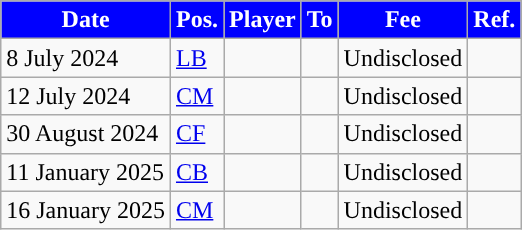<table class="wikitable plainrowheaders sortable">
<tr>
<th style="background:#0000FF;color:white;">Date</th>
<th style="background:#0000FF;color:white;">Pos.</th>
<th style="background:#0000FF;color:white;">Player</th>
<th style="background:#0000FF;color:white;">To</th>
<th style="background:#0000FF;color:white;">Fee</th>
<th style="background:#0000FF;color:white;">Ref.</th>
</tr>
<tr>
<td>8 July 2024</td>
<td><a href='#'>LB</a></td>
<td></td>
<td></td>
<td>Undisclosed</td>
<td></td>
</tr>
<tr>
<td>12 July 2024</td>
<td><a href='#'>CM</a></td>
<td></td>
<td></td>
<td>Undisclosed</td>
<td></td>
</tr>
<tr>
<td>30 August 2024</td>
<td><a href='#'>CF</a></td>
<td></td>
<td></td>
<td>Undisclosed</td>
<td></td>
</tr>
<tr>
<td>11 January 2025</td>
<td><a href='#'>CB</a></td>
<td></td>
<td></td>
<td>Undisclosed</td>
<td></td>
</tr>
<tr>
<td>16 January 2025</td>
<td><a href='#'>CM</a></td>
<td></td>
<td></td>
<td>Undisclosed</td>
<td></td>
</tr>
</table>
